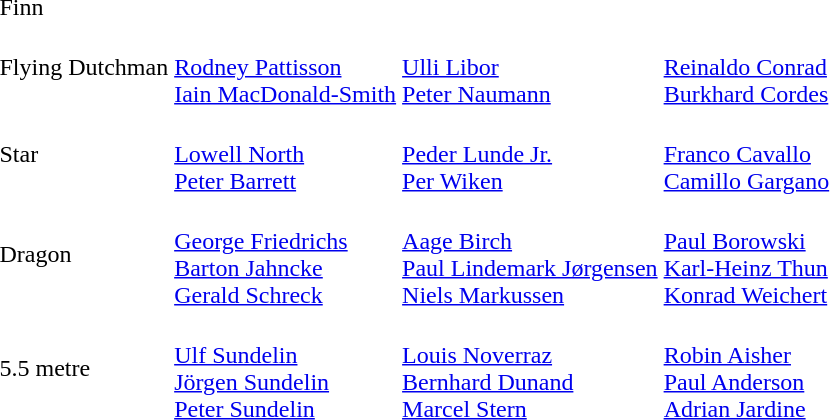<table>
<tr>
<td>Finn<br></td>
<td></td>
<td></td>
<td></td>
</tr>
<tr>
<td>Flying Dutchman<br></td>
<td><br><a href='#'>Rodney Pattisson</a><br><a href='#'>Iain MacDonald-Smith</a></td>
<td><br><a href='#'>Ulli Libor</a><br><a href='#'>Peter Naumann</a></td>
<td><br><a href='#'>Reinaldo Conrad</a><br><a href='#'>Burkhard Cordes</a></td>
</tr>
<tr>
<td>Star<br></td>
<td><br><a href='#'>Lowell North</a><br><a href='#'>Peter Barrett</a></td>
<td><br><a href='#'>Peder Lunde Jr.</a><br><a href='#'>Per Wiken</a></td>
<td><br><a href='#'>Franco Cavallo</a><br><a href='#'>Camillo Gargano</a></td>
</tr>
<tr>
<td>Dragon<br></td>
<td><br><a href='#'>George Friedrichs</a><br><a href='#'>Barton Jahncke</a><br><a href='#'>Gerald Schreck</a></td>
<td><br><a href='#'>Aage Birch</a><br><a href='#'>Paul Lindemark Jørgensen</a><br><a href='#'>Niels Markussen</a></td>
<td><br><a href='#'>Paul Borowski</a><br><a href='#'>Karl-Heinz Thun</a><br><a href='#'>Konrad Weichert</a></td>
</tr>
<tr>
<td>5.5 metre<br></td>
<td><br><a href='#'>Ulf Sundelin</a><br><a href='#'>Jörgen Sundelin</a><br><a href='#'>Peter Sundelin</a></td>
<td><br><a href='#'>Louis Noverraz</a><br><a href='#'>Bernhard Dunand</a><br><a href='#'>Marcel Stern</a></td>
<td><br><a href='#'>Robin Aisher</a><br><a href='#'>Paul Anderson</a><br><a href='#'>Adrian Jardine</a></td>
</tr>
</table>
